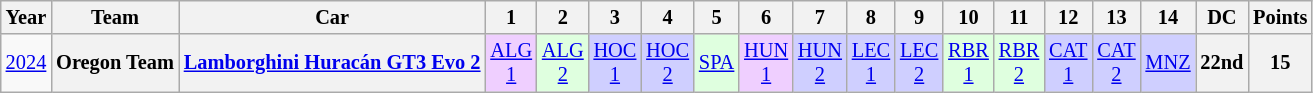<table class="wikitable" style="text-align:center; font-size:85%">
<tr>
<th>Year</th>
<th>Team</th>
<th>Car</th>
<th>1</th>
<th>2</th>
<th>3</th>
<th>4</th>
<th>5</th>
<th>6</th>
<th>7</th>
<th>8</th>
<th>9</th>
<th>10</th>
<th>11</th>
<th>12</th>
<th>13</th>
<th>14</th>
<th>DC</th>
<th>Points</th>
</tr>
<tr>
<td><a href='#'>2024</a></td>
<th nowrap>Oregon Team</th>
<th nowrap><a href='#'>Lamborghini Huracán GT3 Evo 2</a></th>
<td style="background:#efcfff;"><a href='#'>ALG<br>1</a><br></td>
<td style="background:#dfffdf;"><a href='#'>ALG<br>2</a><br></td>
<td style="background:#cfcfff;"><a href='#'>HOC<br>1</a><br></td>
<td style="background:#cfcfff;"><a href='#'>HOC<br>2</a><br></td>
<td style="background:#dfffdf;"><a href='#'>SPA</a><br></td>
<td style="background:#efcfff;"><a href='#'>HUN<br>1</a><br></td>
<td style="background:#cfcfff;"><a href='#'>HUN<br>2</a><br></td>
<td style="background:#cfcfff;"><a href='#'>LEC<br>1</a><br></td>
<td style="background:#cfcfff;"><a href='#'>LEC<br>2</a><br></td>
<td style="background:#dfffdf;"><a href='#'>RBR<br>1</a><br></td>
<td style="background:#dfffdf;"><a href='#'>RBR<br>2</a><br></td>
<td style="background:#cfcfff;"><a href='#'>CAT<br>1</a><br></td>
<td style="background:#cfcfff;"><a href='#'>CAT<br>2</a><br></td>
<td style="background:#cfcfff;"><a href='#'>MNZ</a><br></td>
<th>22nd</th>
<th>15</th>
</tr>
</table>
